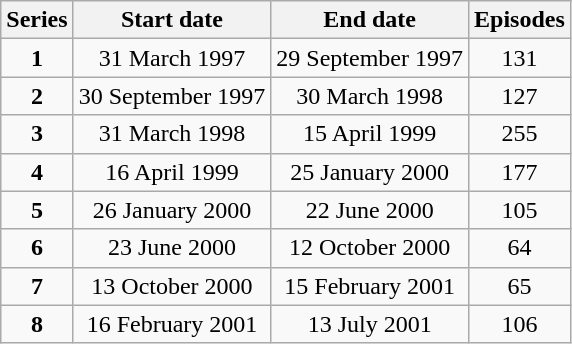<table class="wikitable" style="text-align:center;">
<tr>
<th>Series</th>
<th>Start date</th>
<th>End date</th>
<th>Episodes</th>
</tr>
<tr>
<td><strong>1</strong></td>
<td>31 March 1997</td>
<td>29 September 1997</td>
<td>131</td>
</tr>
<tr>
<td><strong>2</strong></td>
<td>30 September 1997</td>
<td>30 March 1998</td>
<td>127</td>
</tr>
<tr>
<td><strong>3</strong></td>
<td>31 March 1998</td>
<td>15 April 1999</td>
<td>255</td>
</tr>
<tr>
<td><strong>4</strong></td>
<td>16 April 1999</td>
<td>25 January 2000</td>
<td>177</td>
</tr>
<tr>
<td><strong>5</strong></td>
<td>26 January 2000</td>
<td>22 June 2000</td>
<td>105</td>
</tr>
<tr>
<td><strong>6</strong></td>
<td>23 June 2000</td>
<td>12 October 2000</td>
<td>64</td>
</tr>
<tr>
<td><strong>7</strong></td>
<td>13 October 2000</td>
<td>15 February 2001</td>
<td>65</td>
</tr>
<tr>
<td><strong>8</strong></td>
<td>16 February 2001</td>
<td>13 July 2001</td>
<td>106</td>
</tr>
</table>
